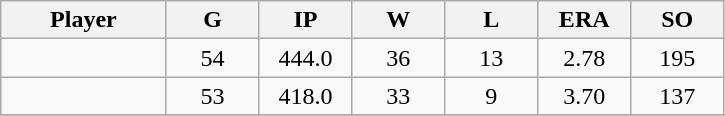<table class="wikitable sortable">
<tr>
<th bgcolor="#DDDDFF" width="16%">Player</th>
<th bgcolor="#DDDDFF" width="9%">G</th>
<th bgcolor="#DDDDFF" width="9%">IP</th>
<th bgcolor="#DDDDFF" width="9%">W</th>
<th bgcolor="#DDDDFF" width="9%">L</th>
<th bgcolor="#DDDDFF" width="9%">ERA</th>
<th bgcolor="#DDDDFF" width="9%">SO</th>
</tr>
<tr align="center">
<td></td>
<td>54</td>
<td>444.0</td>
<td>36</td>
<td>13</td>
<td>2.78</td>
<td>195</td>
</tr>
<tr align="center">
<td></td>
<td>53</td>
<td>418.0</td>
<td>33</td>
<td>9</td>
<td>3.70</td>
<td>137</td>
</tr>
<tr align="center">
</tr>
</table>
